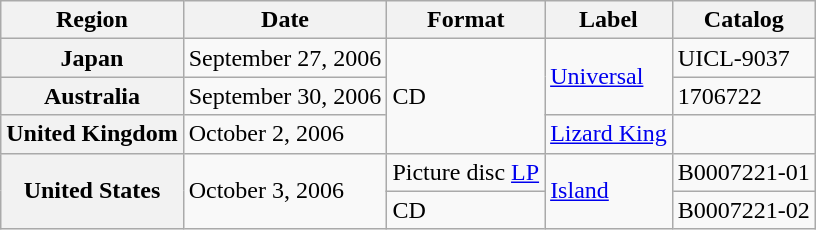<table class="wikitable plainrowheaders">
<tr>
<th scope="col">Region</th>
<th scope="col">Date</th>
<th scope="col">Format</th>
<th scope="col">Label</th>
<th scope="col">Catalog</th>
</tr>
<tr>
<th scope="row">Japan</th>
<td>September 27, 2006</td>
<td rowspan="3">CD</td>
<td rowspan="2"><a href='#'>Universal</a></td>
<td>UICL-9037</td>
</tr>
<tr>
<th scope="row">Australia</th>
<td>September 30, 2006</td>
<td>1706722</td>
</tr>
<tr>
<th scope="row">United Kingdom</th>
<td>October 2, 2006</td>
<td><a href='#'>Lizard King</a></td>
<td></td>
</tr>
<tr>
<th scope="row" rowspan="2">United States</th>
<td rowspan="2">October 3, 2006</td>
<td>Picture disc <a href='#'>LP</a></td>
<td rowspan="2"><a href='#'>Island</a></td>
<td>B0007221-01</td>
</tr>
<tr>
<td>CD</td>
<td>B0007221-02</td>
</tr>
</table>
